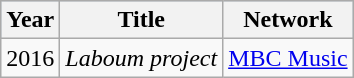<table class="wikitable">
<tr style="background:#b0c4de; text-align:center;">
<th>Year</th>
<th>Title</th>
<th>Network</th>
</tr>
<tr>
<td rowspan="1">2016</td>
<td><em>Laboum project</em></td>
<td><a href='#'>MBC Music</a></td>
</tr>
</table>
